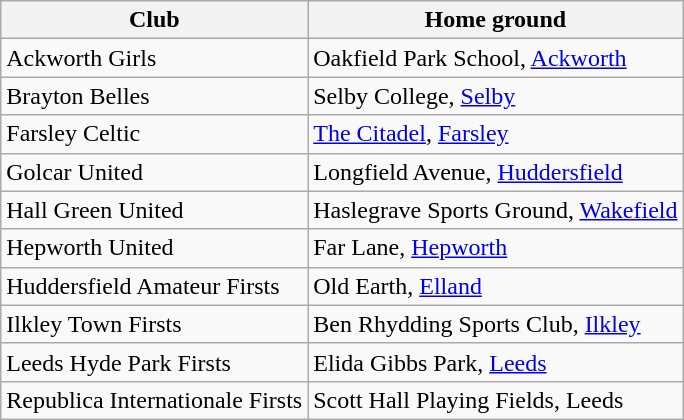<table class="wikitable" border="1">
<tr>
<th>Club</th>
<th>Home ground</th>
</tr>
<tr>
<td>Ackworth Girls</td>
<td>Oakfield Park School, <a href='#'>Ackworth</a></td>
</tr>
<tr>
<td>Brayton Belles</td>
<td>Selby College, <a href='#'>Selby</a></td>
</tr>
<tr>
<td>Farsley Celtic</td>
<td><a href='#'>The Citadel</a>, <a href='#'>Farsley</a></td>
</tr>
<tr>
<td>Golcar United</td>
<td>Longfield Avenue, <a href='#'>Huddersfield</a></td>
</tr>
<tr>
<td>Hall Green United</td>
<td>Haslegrave Sports Ground, <a href='#'>Wakefield</a></td>
</tr>
<tr>
<td>Hepworth United</td>
<td>Far Lane, <a href='#'>Hepworth</a></td>
</tr>
<tr>
<td>Huddersfield Amateur Firsts</td>
<td>Old Earth, <a href='#'>Elland</a></td>
</tr>
<tr>
<td>Ilkley Town Firsts</td>
<td>Ben Rhydding Sports Club, <a href='#'>Ilkley</a></td>
</tr>
<tr>
<td>Leeds Hyde Park Firsts</td>
<td>Elida Gibbs Park, <a href='#'>Leeds</a></td>
</tr>
<tr>
<td>Republica Internationale Firsts</td>
<td>Scott Hall Playing Fields, Leeds</td>
</tr>
</table>
